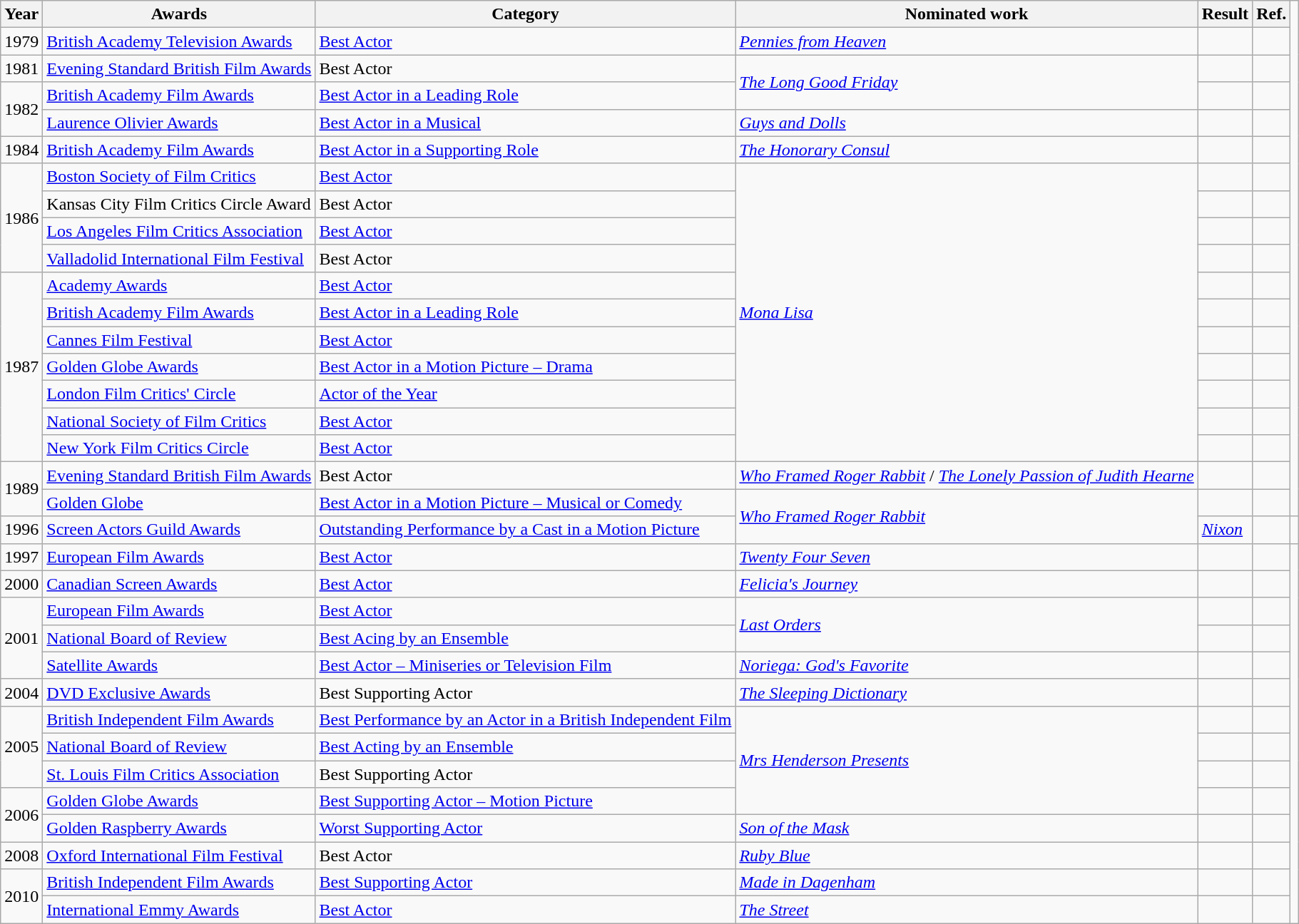<table class="wikitable">
<tr>
<th>Year</th>
<th>Awards</th>
<th>Category</th>
<th>Nominated work</th>
<th>Result</th>
<th>Ref.</th>
</tr>
<tr>
<td>1979</td>
<td><a href='#'>British Academy Television Awards</a></td>
<td><a href='#'>Best Actor</a></td>
<td><a href='#'><em>Pennies from Heaven</em></a></td>
<td></td>
<td></td>
</tr>
<tr>
<td>1981</td>
<td><a href='#'>Evening Standard British Film Awards</a></td>
<td>Best Actor</td>
<td rowspan="2"><a href='#'><em>The Long Good Friday</em></a></td>
<td></td>
<td></td>
</tr>
<tr>
<td rowspan="2">1982</td>
<td><a href='#'>British Academy Film Awards</a></td>
<td><a href='#'>Best Actor in a Leading Role</a></td>
<td></td>
<td></td>
</tr>
<tr>
<td><a href='#'>Laurence Olivier Awards</a></td>
<td><a href='#'>Best Actor in a Musical</a></td>
<td><a href='#'><em>Guys and Dolls</em></a></td>
<td></td>
<td></td>
</tr>
<tr>
<td>1984</td>
<td><a href='#'>British Academy Film Awards</a></td>
<td><a href='#'>Best Actor in a Supporting Role</a></td>
<td><a href='#'><em>The Honorary Consul</em></a></td>
<td></td>
<td></td>
</tr>
<tr>
<td rowspan="4">1986</td>
<td><a href='#'>Boston Society of Film Critics</a></td>
<td><a href='#'>Best Actor</a></td>
<td rowspan="11"><a href='#'><em>Mona Lisa</em></a></td>
<td></td>
<td></td>
</tr>
<tr>
<td>Kansas City Film Critics Circle Award</td>
<td>Best Actor</td>
<td></td>
<td></td>
</tr>
<tr>
<td><a href='#'>Los Angeles Film Critics Association</a></td>
<td><a href='#'>Best Actor</a></td>
<td></td>
<td></td>
</tr>
<tr>
<td><a href='#'>Valladolid International Film Festival</a></td>
<td>Best Actor</td>
<td></td>
<td></td>
</tr>
<tr>
<td rowspan="7">1987</td>
<td><a href='#'>Academy Awards</a></td>
<td><a href='#'>Best Actor</a></td>
<td></td>
<td></td>
</tr>
<tr>
<td><a href='#'>British Academy Film Awards</a></td>
<td><a href='#'>Best Actor in a Leading Role</a></td>
<td></td>
<td></td>
</tr>
<tr>
<td><a href='#'>Cannes Film Festival</a></td>
<td><a href='#'>Best Actor</a></td>
<td></td>
<td></td>
</tr>
<tr>
<td><a href='#'>Golden Globe Awards</a></td>
<td><a href='#'>Best Actor in a Motion Picture – Drama</a></td>
<td></td>
<td></td>
</tr>
<tr>
<td><a href='#'>London Film Critics' Circle</a></td>
<td><a href='#'>Actor of the Year</a></td>
<td></td>
<td></td>
</tr>
<tr>
<td><a href='#'>National Society of Film Critics</a></td>
<td><a href='#'>Best Actor</a></td>
<td></td>
<td></td>
</tr>
<tr>
<td><a href='#'>New York Film Critics Circle</a></td>
<td><a href='#'>Best Actor</a></td>
<td></td>
<td></td>
</tr>
<tr>
<td rowspan="2">1989</td>
<td><a href='#'>Evening Standard British Film Awards</a></td>
<td>Best Actor</td>
<td><a href='#'><em>Who Framed Roger Rabbit</em></a> / <a href='#'><em>The Lonely Passion of Judith Hearne</em></a></td>
<td></td>
<td></td>
</tr>
<tr>
<td><a href='#'>Golden Globe</a></td>
<td><a href='#'>Best Actor in a Motion Picture – Musical or Comedy</a></td>
<td rowspan="2"><a href='#'><em>Who Framed Roger Rabbit</em></a></td>
<td></td>
<td></td>
</tr>
<tr>
<td>1996</td>
<td><a href='#'>Screen Actors Guild Awards</a></td>
<td><a href='#'>Outstanding Performance by a Cast in a Motion Picture</a></td>
<td><a href='#'><em>Nixon</em></a></td>
<td></td>
<td></td>
</tr>
<tr>
<td>1997</td>
<td><a href='#'>European Film Awards</a></td>
<td><a href='#'>Best Actor</a></td>
<td><a href='#'><em>Twenty Four Seven</em></a></td>
<td></td>
<td></td>
</tr>
<tr>
<td>2000</td>
<td><a href='#'>Canadian Screen Awards</a></td>
<td><a href='#'>Best Actor</a></td>
<td><a href='#'><em>Felicia's Journey</em></a></td>
<td></td>
<td></td>
</tr>
<tr>
<td rowspan="3">2001</td>
<td><a href='#'>European Film Awards</a></td>
<td><a href='#'>Best Actor</a></td>
<td rowspan="2"><a href='#'><em>Last Orders</em></a></td>
<td></td>
<td></td>
</tr>
<tr>
<td><a href='#'>National Board of Review</a></td>
<td><a href='#'>Best Acing by an Ensemble</a></td>
<td></td>
<td></td>
</tr>
<tr>
<td><a href='#'>Satellite Awards</a></td>
<td><a href='#'>Best Actor – Miniseries or Television Film</a></td>
<td><a href='#'><em>Noriega: God's Favorite</em></a></td>
<td></td>
<td></td>
</tr>
<tr>
<td>2004</td>
<td><a href='#'>DVD Exclusive Awards</a></td>
<td>Best Supporting Actor</td>
<td><a href='#'><em>The Sleeping Dictionary</em></a></td>
<td></td>
<td></td>
</tr>
<tr>
<td rowspan="3">2005</td>
<td><a href='#'>British Independent Film Awards</a></td>
<td><a href='#'>Best Performance by an Actor in a British Independent Film</a></td>
<td rowspan="4"><a href='#'><em>Mrs Henderson Presents</em></a></td>
<td></td>
<td></td>
</tr>
<tr>
<td><a href='#'>National Board of Review</a></td>
<td><a href='#'>Best Acting by an Ensemble</a></td>
<td></td>
<td></td>
</tr>
<tr>
<td><a href='#'>St. Louis Film Critics Association</a></td>
<td>Best Supporting Actor</td>
<td></td>
<td></td>
</tr>
<tr>
<td rowspan="2">2006</td>
<td><a href='#'>Golden Globe Awards</a></td>
<td><a href='#'>Best Supporting Actor – Motion Picture</a></td>
<td></td>
<td></td>
</tr>
<tr>
<td><a href='#'>Golden Raspberry Awards</a></td>
<td><a href='#'>Worst Supporting Actor</a></td>
<td><a href='#'><em>Son of the Mask</em></a></td>
<td></td>
<td></td>
</tr>
<tr>
<td>2008</td>
<td><a href='#'>Oxford International Film Festival</a></td>
<td>Best Actor</td>
<td><a href='#'><em>Ruby Blue</em></a></td>
<td></td>
<td></td>
</tr>
<tr>
<td rowspan="2">2010</td>
<td><a href='#'>British Independent Film Awards</a></td>
<td><a href='#'>Best Supporting Actor</a></td>
<td><a href='#'><em>Made in Dagenham</em></a></td>
<td></td>
<td></td>
</tr>
<tr>
<td><a href='#'>International Emmy Awards</a></td>
<td><a href='#'>Best Actor</a></td>
<td><a href='#'><em>The Street</em></a></td>
<td></td>
<td></td>
</tr>
</table>
